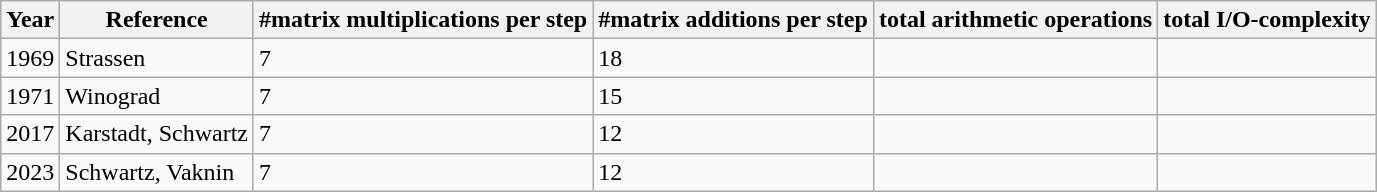<table class="wikitable">
<tr>
<th>Year</th>
<th>Reference</th>
<th>#matrix multiplications per step</th>
<th>#matrix additions per step</th>
<th>total arithmetic operations</th>
<th>total I/O-complexity</th>
</tr>
<tr>
<td>1969</td>
<td>Strassen</td>
<td>7</td>
<td>18</td>
<td></td>
<td></td>
</tr>
<tr>
<td>1971</td>
<td>Winograd</td>
<td>7</td>
<td>15</td>
<td></td>
<td></td>
</tr>
<tr>
<td>2017</td>
<td>Karstadt, Schwartz</td>
<td>7</td>
<td>12</td>
<td></td>
<td></td>
</tr>
<tr>
<td>2023</td>
<td>Schwartz, Vaknin</td>
<td>7</td>
<td>12</td>
<td></td>
<td></td>
</tr>
</table>
